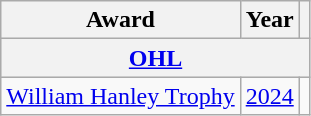<table class="wikitable">
<tr>
<th>Award</th>
<th>Year</th>
<th></th>
</tr>
<tr ALIGN="center" bgcolor="#e0e0e0">
<th colspan="3"><a href='#'>OHL</a></th>
</tr>
<tr>
<td><a href='#'>William Hanley Trophy</a></td>
<td><a href='#'>2024</a></td>
<td></td>
</tr>
</table>
